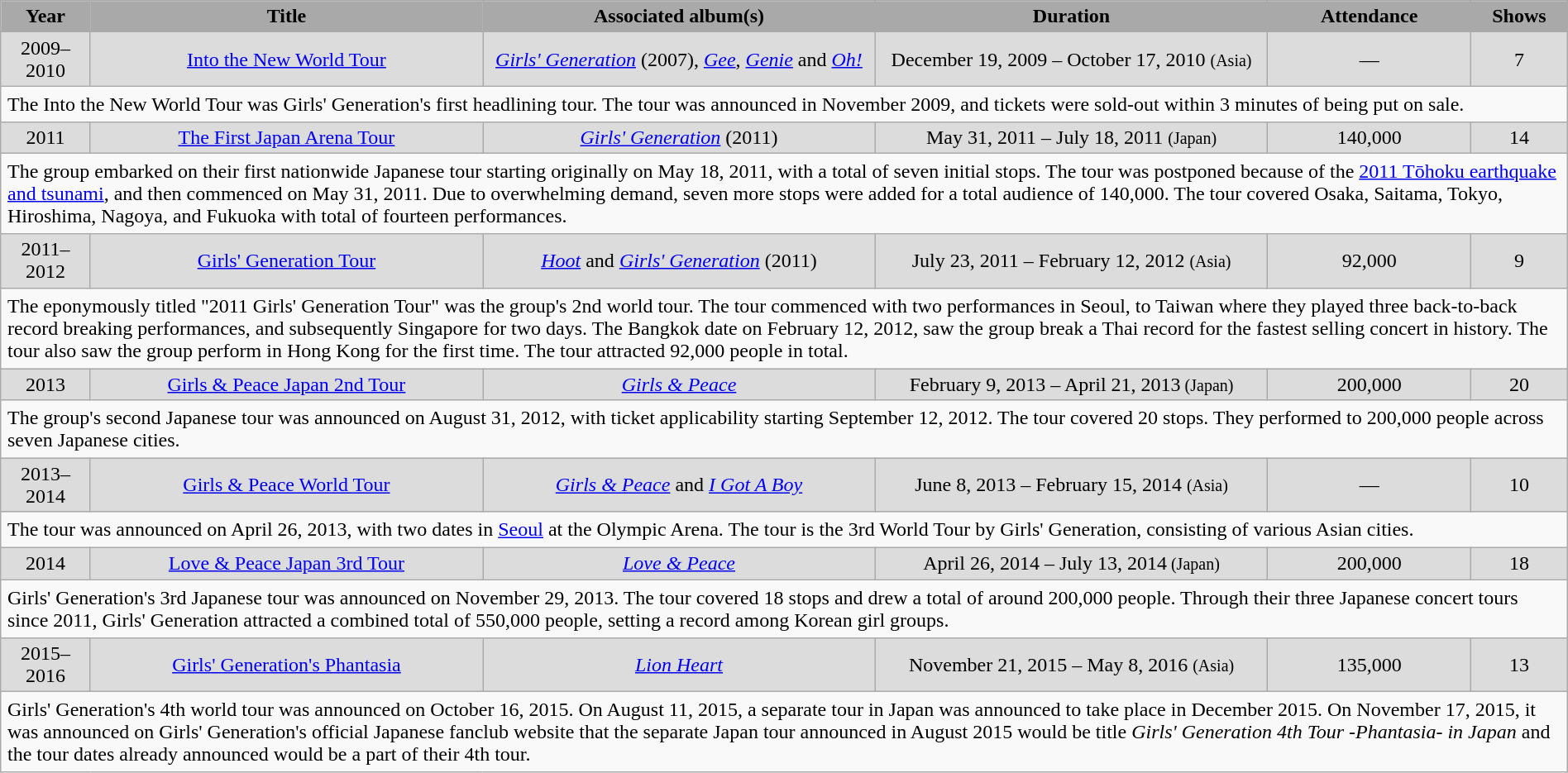<table class="wikitable" width="100%" border="1">
<tr>
<th width=20 style="background-color: #A9A9A9;">Year</th>
<th width=200 style="background-color: #A9A9A9;">Title</th>
<th width=200 style="background-color: #A9A9A9;">Associated album(s)</th>
<th width=200 style="background-color: #A9A9A9;">Duration</th>
<th width=100 style="background-color: #A9A9A9;">Attendance</th>
<th width="20" style="background-color: #A9A9A9;">Shows</th>
</tr>
<tr>
<td style="background-color: #DCDCDC;" align="center">2009–2010</td>
<td style="background-color: #DCDCDC;" align="center"><a href='#'>Into the New World Tour</a></td>
<td style="background-color: #DCDCDC;" align="center"><em><a href='#'>Girls' Generation</a></em> (2007), <em><a href='#'>Gee</a></em>, <em><a href='#'>Genie</a></em> and <em><a href='#'>Oh!</a></em></td>
<td style="background-color: #DCDCDC;" align="center">December 19, 2009 – October 17, 2010 <small>(Asia)</small></td>
<td style="background-color: #DCDCDC;" align="center">—</td>
<td style="background-color: #DCDCDC;" align="center">7</td>
</tr>
<tr>
<td colspan="7" style="border-bottom-width:1px; padding:5px;">The Into the New World Tour was Girls' Generation's first headlining tour. The tour was announced in November 2009, and tickets were sold-out within 3 minutes of being put on sale.</td>
</tr>
<tr>
<td style="background-color: #DCDCDC;" align="center">2011</td>
<td style="background-color: #DCDCDC;" align="center"><a href='#'>The First Japan Arena Tour</a></td>
<td style="background-color: #DCDCDC;" align="center"><em><a href='#'>Girls' Generation</a></em> (2011)</td>
<td style="background-color: #DCDCDC;" align="center">May 31, 2011 – July 18, 2011 <small>(Japan)</small></td>
<td style="background-color: #DCDCDC;" align="center">140,000</td>
<td style="background-color: #DCDCDC;" align="center">14</td>
</tr>
<tr>
<td colspan="7" style="border-bottom-width:1px; padding:5px;">The group embarked on their first nationwide Japanese tour starting originally on May 18, 2011, with a total of seven initial stops. The tour was postponed because of the <a href='#'>2011 Tōhoku earthquake and tsunami</a>, and then commenced on May 31, 2011. Due to overwhelming demand, seven more stops were added for a total audience of 140,000. The tour covered Osaka, Saitama, Tokyo, Hiroshima, Nagoya, and Fukuoka with total of fourteen performances.</td>
</tr>
<tr>
<td style="background-color: #DCDCDC;" align="center">2011–2012</td>
<td style="background-color: #DCDCDC;" align="center"><a href='#'>Girls' Generation Tour</a></td>
<td style="background-color: #DCDCDC;" align="center"><em><a href='#'>Hoot</a></em> and <em><a href='#'>Girls' Generation</a></em> (2011)</td>
<td style="background-color: #DCDCDC;" align="center">July 23, 2011 – February 12, 2012 <small>(Asia)</small></td>
<td style="background-color: #DCDCDC;" align="center">92,000</td>
<td style="background-color: #DCDCDC;" align="center">9</td>
</tr>
<tr>
<td colspan="7" style="border-bottom-width:1px; padding:5px;">The eponymously titled "2011 Girls' Generation Tour" was the group's 2nd world tour. The tour commenced with two performances in Seoul, to Taiwan where they played three back-to-back record breaking performances, and subsequently Singapore for two days. The Bangkok date on February 12, 2012, saw the group break a Thai record for the fastest selling concert in history. The tour also saw the group perform in Hong Kong for the first time. The tour attracted 92,000 people in total.</td>
</tr>
<tr>
<td style="background-color: #DCDCDC;" align="center">2013</td>
<td style="background-color: #DCDCDC;" align="center"><a href='#'>Girls & Peace Japan 2nd Tour</a></td>
<td style="background-color: #DCDCDC;" align="center"><em><a href='#'>Girls & Peace</a></em></td>
<td style="background-color: #DCDCDC;" align="center">February 9, 2013 – April 21, 2013<small> (Japan)</small></td>
<td style="background-color: #DCDCDC;" align="center">200,000</td>
<td style="background-color: #DCDCDC;" align="center">20</td>
</tr>
<tr>
<td colspan="7" style="border-bottom-width:1px; padding:5px;">The group's second Japanese tour was announced on August 31, 2012, with ticket applicability starting September 12, 2012. The tour covered 20 stops. They performed to 200,000 people across seven Japanese cities.</td>
</tr>
<tr>
<td style="background-color: #DCDCDC;" align="center">2013–2014</td>
<td style="background-color: #DCDCDC;" align="center"><a href='#'>Girls & Peace World Tour</a></td>
<td style="background-color: #DCDCDC;" align="center"><em><a href='#'>Girls & Peace</a></em> and <em><a href='#'>I Got A Boy</a></em></td>
<td style="background-color: #DCDCDC;" align="center">June 8, 2013 – February 15, 2014 <small>(Asia)</small></td>
<td style="background-color: #DCDCDC;" align="center">—</td>
<td style="background-color: #DCDCDC;" align="center">10</td>
</tr>
<tr>
<td colspan="7" style="border-bottom-width:1px; padding:5px;">The tour was announced on April 26, 2013, with two dates in <a href='#'>Seoul</a> at the Olympic Arena. The tour is the 3rd World Tour by Girls' Generation, consisting of various Asian cities.</td>
</tr>
<tr>
<td style="background-color: #DCDCDC;" align="center">2014</td>
<td style="background-color: #DCDCDC;" align="center"><a href='#'>Love & Peace Japan 3rd Tour</a></td>
<td style="background-color: #DCDCDC;" align="center"><em><a href='#'>Love & Peace</a></em></td>
<td style="background-color: #DCDCDC;" align="center">April 26, 2014 – July 13, 2014<small> (Japan)</small></td>
<td style="background-color: #DCDCDC;" align="center">200,000</td>
<td style="background-color: #DCDCDC;" align="center">18</td>
</tr>
<tr>
<td colspan="7" style="border-bottom-width:1px; padding:5px;">Girls' Generation's 3rd Japanese tour was announced on November 29, 2013. The tour covered 18 stops and drew a total of around 200,000 people. Through their three Japanese concert tours since 2011, Girls' Generation attracted a combined total of 550,000 people, setting a record among Korean girl groups.</td>
</tr>
<tr>
<td style="background-color: #DCDCDC;" align="center">2015–2016</td>
<td style="background-color: #DCDCDC;" align="center"><a href='#'>Girls' Generation's Phantasia</a></td>
<td style="background-color: #DCDCDC;" align="center"><em><a href='#'>Lion Heart</a></em></td>
<td style="background-color: #DCDCDC;" align="center">November 21, 2015 – May 8, 2016 <small>(Asia)</small></td>
<td style="background-color: #DCDCDC;" align="center">135,000</td>
<td style="background-color:#DCDCDC;" align="center">13</td>
</tr>
<tr>
<td colspan="7" style="border-bottom-width:1px; padding:5px;">Girls' Generation's 4th world tour was announced on October 16, 2015. On August 11, 2015, a separate tour in Japan was announced to take place in December 2015. On November 17, 2015, it was announced on Girls' Generation's official Japanese fanclub website that the separate Japan tour announced in August 2015 would be title <em>Girls' Generation 4th Tour -Phantasia- in Japan</em> and the tour dates already announced would be a part of their 4th tour.</td>
</tr>
</table>
